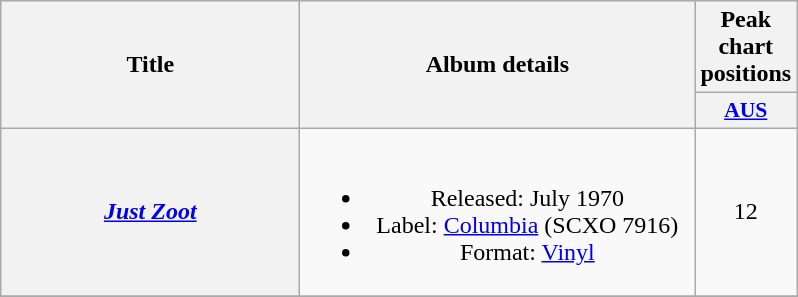<table class="wikitable plainrowheaders" style="text-align:center;" border="1">
<tr>
<th scope="col" rowspan="2" style="width:12em;">Title</th>
<th scope="col" rowspan="2" style="width:16em;">Album details</th>
<th scope="col" colspan="1">Peak chart positions</th>
</tr>
<tr>
<th scope="col" style="width:3em;font-size:90%;"><a href='#'>AUS</a></th>
</tr>
<tr>
<th scope="row"><em><a href='#'>Just Zoot</a></em></th>
<td><br><ul><li>Released: July 1970</li><li>Label: <a href='#'>Columbia</a> (SCXO 7916)</li><li>Format: <a href='#'>Vinyl</a></li></ul></td>
<td>12</td>
</tr>
<tr>
</tr>
</table>
